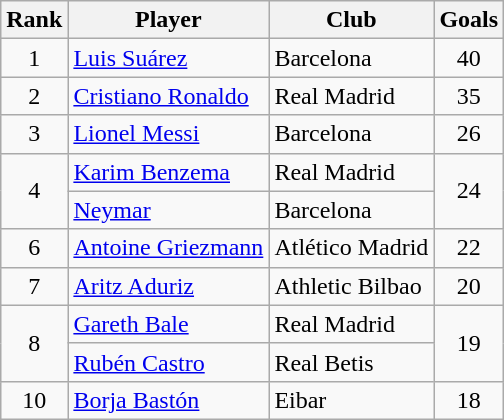<table class=wikitable style=text-align:center>
<tr>
<th>Rank</th>
<th>Player</th>
<th>Club</th>
<th>Goals</th>
</tr>
<tr>
<td>1</td>
<td align=left> <a href='#'>Luis Suárez</a></td>
<td align=left>Barcelona</td>
<td>40</td>
</tr>
<tr>
<td>2</td>
<td align=left> <a href='#'>Cristiano Ronaldo</a></td>
<td align=left>Real Madrid</td>
<td>35</td>
</tr>
<tr>
<td>3</td>
<td align=left> <a href='#'>Lionel Messi</a></td>
<td align=left>Barcelona</td>
<td>26</td>
</tr>
<tr>
<td rowspan=2>4</td>
<td align=left> <a href='#'>Karim Benzema</a></td>
<td align=left>Real Madrid</td>
<td rowspan=2>24</td>
</tr>
<tr>
<td align="left"> <a href='#'>Neymar</a></td>
<td align="left">Barcelona</td>
</tr>
<tr>
<td>6</td>
<td align="left"> <a href='#'>Antoine Griezmann</a></td>
<td align="left">Atlético Madrid</td>
<td>22</td>
</tr>
<tr>
<td>7</td>
<td align="left"> <a href='#'>Aritz Aduriz</a></td>
<td align="left">Athletic Bilbao</td>
<td>20</td>
</tr>
<tr>
<td rowspan="2">8</td>
<td align="left"> <a href='#'>Gareth Bale</a></td>
<td align="left">Real Madrid</td>
<td rowspan="2">19</td>
</tr>
<tr>
<td align="left"> <a href='#'>Rubén Castro</a></td>
<td align="left">Real Betis</td>
</tr>
<tr>
<td>10</td>
<td align="left"> <a href='#'>Borja Bastón</a></td>
<td align="left">Eibar</td>
<td>18</td>
</tr>
</table>
